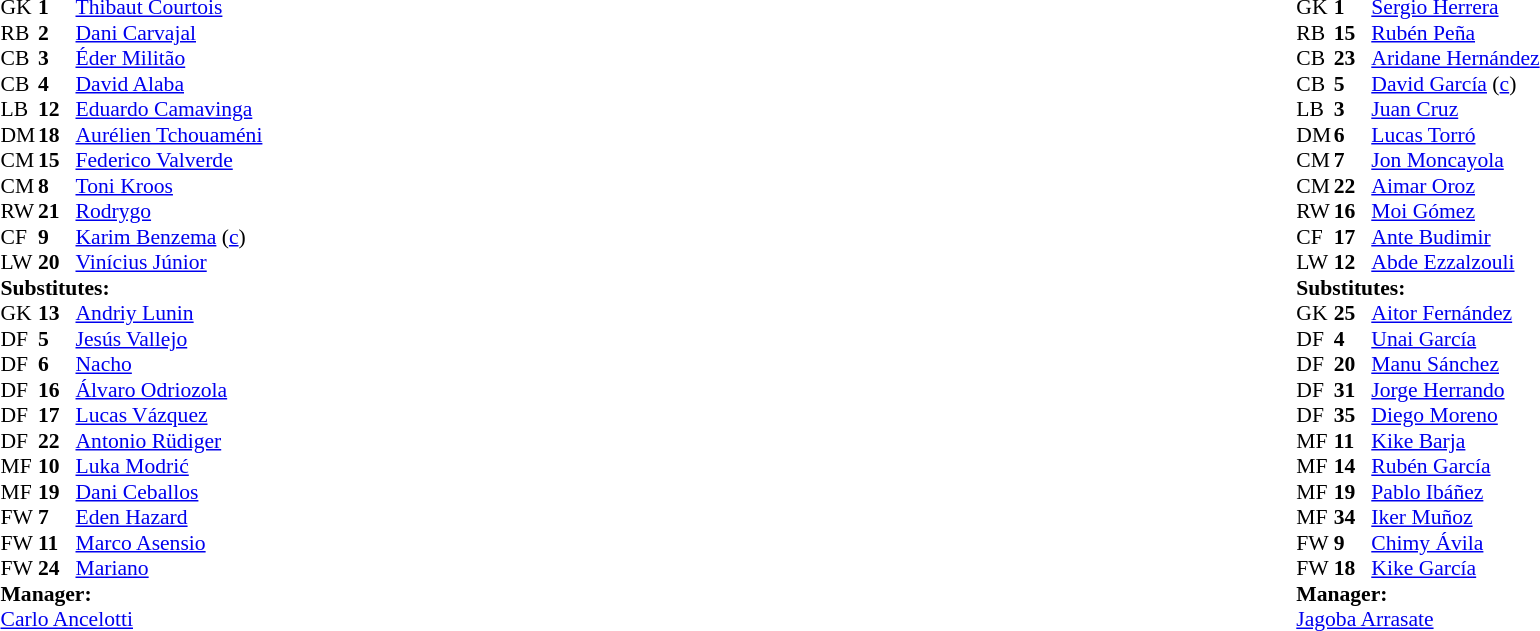<table width="100%">
<tr>
<td valign="top" width="40%"><br><table style="font-size:90%" cellspacing="0" cellpadding="0">
<tr>
<th width=25></th>
<th width=25></th>
</tr>
<tr>
<td>GK</td>
<td><strong>1</strong></td>
<td> <a href='#'>Thibaut Courtois</a></td>
<td></td>
</tr>
<tr>
<td>RB</td>
<td><strong>2</strong></td>
<td> <a href='#'>Dani Carvajal</a></td>
</tr>
<tr>
<td>CB</td>
<td><strong>3</strong></td>
<td> <a href='#'>Éder Militão</a></td>
<td></td>
</tr>
<tr>
<td>CB</td>
<td><strong>4</strong></td>
<td> <a href='#'>David Alaba</a></td>
</tr>
<tr>
<td>LB</td>
<td><strong>12</strong></td>
<td> <a href='#'>Eduardo Camavinga</a></td>
<td></td>
</tr>
<tr>
<td>DM</td>
<td><strong>18</strong></td>
<td> <a href='#'>Aurélien Tchouaméni</a></td>
<td></td>
<td></td>
</tr>
<tr>
<td>CM</td>
<td><strong>15</strong></td>
<td> <a href='#'>Federico Valverde</a></td>
<td></td>
</tr>
<tr>
<td>CM</td>
<td><strong>8</strong></td>
<td> <a href='#'>Toni Kroos</a></td>
<td></td>
<td></td>
</tr>
<tr>
<td>RW</td>
<td><strong>21</strong></td>
<td> <a href='#'>Rodrygo</a></td>
<td></td>
<td></td>
</tr>
<tr>
<td>CF</td>
<td><strong>9</strong></td>
<td> <a href='#'>Karim Benzema</a> (<a href='#'>c</a>)</td>
</tr>
<tr>
<td>LW</td>
<td><strong>20</strong></td>
<td> <a href='#'>Vinícius Júnior</a></td>
<td></td>
</tr>
<tr>
<td colspan=3><strong>Substitutes:</strong></td>
</tr>
<tr>
<td>GK</td>
<td><strong>13</strong></td>
<td> <a href='#'>Andriy Lunin</a></td>
</tr>
<tr>
<td>DF</td>
<td><strong>5</strong></td>
<td> <a href='#'>Jesús Vallejo</a></td>
</tr>
<tr>
<td>DF</td>
<td><strong>6</strong></td>
<td> <a href='#'>Nacho</a></td>
</tr>
<tr>
<td>DF</td>
<td><strong>16</strong></td>
<td> <a href='#'>Álvaro Odriozola</a></td>
</tr>
<tr>
<td>DF</td>
<td><strong>17</strong></td>
<td> <a href='#'>Lucas Vázquez</a></td>
</tr>
<tr>
<td>DF</td>
<td><strong>22</strong></td>
<td> <a href='#'>Antonio Rüdiger</a></td>
<td></td>
<td></td>
</tr>
<tr>
<td>MF</td>
<td><strong>10</strong></td>
<td> <a href='#'>Luka Modrić</a></td>
<td></td>
<td></td>
</tr>
<tr>
<td>MF</td>
<td><strong>19</strong></td>
<td> <a href='#'>Dani Ceballos</a></td>
</tr>
<tr>
<td>FW</td>
<td><strong>7</strong></td>
<td> <a href='#'>Eden Hazard</a></td>
</tr>
<tr>
<td>FW</td>
<td><strong>11</strong></td>
<td> <a href='#'>Marco Asensio</a></td>
<td></td>
<td></td>
</tr>
<tr>
<td>FW</td>
<td><strong>24</strong></td>
<td> <a href='#'>Mariano</a></td>
</tr>
<tr>
<td colspan=3><strong>Manager:</strong></td>
</tr>
<tr>
<td colspan=3> <a href='#'>Carlo Ancelotti</a></td>
</tr>
</table>
</td>
<td valign="top"></td>
<td valign="top" width="50%"><br><table style="font-size:90%; margin:auto" cellspacing="0" cellpadding="0">
<tr>
<th width=25></th>
<th width=25></th>
</tr>
<tr>
<td>GK</td>
<td><strong>1</strong></td>
<td> <a href='#'>Sergio Herrera</a></td>
</tr>
<tr>
<td>RB</td>
<td><strong>15</strong></td>
<td> <a href='#'>Rubén Peña</a></td>
<td></td>
<td></td>
</tr>
<tr>
<td>CB</td>
<td><strong>23</strong></td>
<td> <a href='#'>Aridane Hernández</a></td>
</tr>
<tr>
<td>CB</td>
<td><strong>5</strong></td>
<td> <a href='#'>David García</a> (<a href='#'>c</a>)</td>
<td></td>
</tr>
<tr>
<td>LB</td>
<td><strong>3</strong></td>
<td> <a href='#'>Juan Cruz</a></td>
</tr>
<tr>
<td>DM</td>
<td><strong>6</strong></td>
<td> <a href='#'>Lucas Torró</a></td>
<td></td>
<td></td>
</tr>
<tr>
<td>CM</td>
<td><strong>7</strong></td>
<td> <a href='#'>Jon Moncayola</a></td>
<td></td>
</tr>
<tr>
<td>CM</td>
<td><strong>22</strong></td>
<td> <a href='#'>Aimar Oroz</a></td>
</tr>
<tr>
<td>RW</td>
<td><strong>16</strong></td>
<td> <a href='#'>Moi Gómez</a></td>
<td></td>
<td></td>
</tr>
<tr>
<td>CF</td>
<td><strong>17</strong></td>
<td> <a href='#'>Ante Budimir</a></td>
<td></td>
<td></td>
</tr>
<tr>
<td>LW</td>
<td><strong>12</strong></td>
<td> <a href='#'>Abde Ezzalzouli</a></td>
<td></td>
<td></td>
</tr>
<tr>
<td colspan=3><strong>Substitutes:</strong></td>
</tr>
<tr>
<td>GK</td>
<td><strong>25</strong></td>
<td> <a href='#'>Aitor Fernández</a></td>
</tr>
<tr>
<td>DF</td>
<td><strong>4</strong></td>
<td> <a href='#'>Unai García</a></td>
</tr>
<tr>
<td>DF</td>
<td><strong>20</strong></td>
<td> <a href='#'>Manu Sánchez</a></td>
</tr>
<tr>
<td>DF</td>
<td><strong>31</strong></td>
<td> <a href='#'>Jorge Herrando</a></td>
</tr>
<tr>
<td>DF</td>
<td><strong>35</strong></td>
<td> <a href='#'>Diego Moreno</a></td>
</tr>
<tr>
<td>MF</td>
<td><strong>11</strong></td>
<td> <a href='#'>Kike Barja</a></td>
<td></td>
<td></td>
</tr>
<tr>
<td>MF</td>
<td><strong>14</strong></td>
<td> <a href='#'>Rubén García</a></td>
<td></td>
<td></td>
</tr>
<tr>
<td>MF</td>
<td><strong>19</strong></td>
<td> <a href='#'>Pablo Ibáñez</a></td>
<td></td>
<td></td>
</tr>
<tr>
<td>MF</td>
<td><strong>34</strong></td>
<td> <a href='#'>Iker Muñoz</a></td>
</tr>
<tr>
<td>FW</td>
<td><strong>9</strong></td>
<td> <a href='#'>Chimy Ávila</a></td>
<td></td>
<td></td>
</tr>
<tr>
<td>FW</td>
<td><strong>18</strong></td>
<td> <a href='#'>Kike García</a></td>
<td></td>
<td></td>
</tr>
<tr>
<td colspan=3><strong>Manager:</strong></td>
</tr>
<tr>
<td colspan=3> <a href='#'>Jagoba Arrasate</a></td>
</tr>
</table>
</td>
</tr>
</table>
